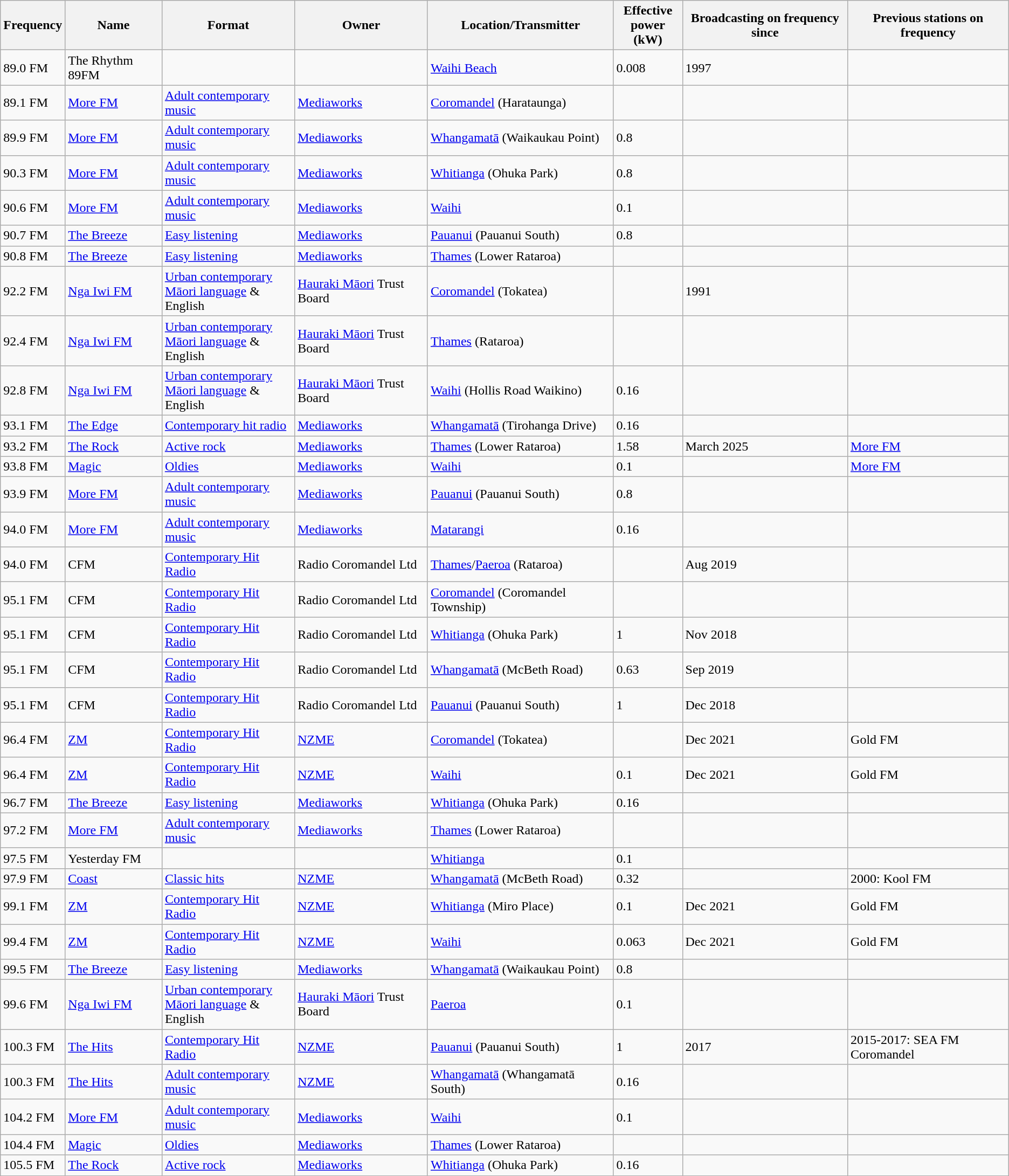<table class="wikitable sortable defaultleft col6right">
<tr>
<th scope="col">Frequency<br></th>
<th scope="col">Name</th>
<th scope="col">Format</th>
<th scope="col">Owner</th>
<th scope="col">Location/Transmitter</th>
<th scope="col">Effective<br>power (kW)</th>
<th scope="col">Broadcasting on frequency since</th>
<th scope="col">Previous stations on frequency</th>
</tr>
<tr>
<td>89.0 FM</td>
<td>The Rhythm 89FM</td>
<td></td>
<td></td>
<td><a href='#'>Waihi Beach</a></td>
<td>0.008</td>
<td>1997</td>
<td></td>
</tr>
<tr>
<td>89.1 FM</td>
<td><a href='#'>More FM</a></td>
<td><a href='#'>Adult contemporary music</a></td>
<td><a href='#'>Mediaworks</a></td>
<td><a href='#'>Coromandel</a> (Harataunga)</td>
<td></td>
<td></td>
<td></td>
</tr>
<tr>
<td>89.9 FM</td>
<td><a href='#'>More FM</a></td>
<td><a href='#'>Adult contemporary music</a></td>
<td><a href='#'>Mediaworks</a></td>
<td><a href='#'>Whangamatā</a> (Waikaukau Point)</td>
<td>0.8</td>
<td></td>
<td></td>
</tr>
<tr>
<td>90.3 FM</td>
<td><a href='#'>More FM</a></td>
<td><a href='#'>Adult contemporary music</a></td>
<td><a href='#'>Mediaworks</a></td>
<td><a href='#'>Whitianga</a> (Ohuka Park)</td>
<td>0.8</td>
<td></td>
<td></td>
</tr>
<tr>
<td>90.6 FM</td>
<td><a href='#'>More FM</a></td>
<td><a href='#'>Adult contemporary music</a></td>
<td><a href='#'>Mediaworks</a></td>
<td><a href='#'>Waihi</a></td>
<td>0.1</td>
<td></td>
<td></td>
</tr>
<tr>
<td>90.7 FM</td>
<td><a href='#'>The Breeze</a></td>
<td><a href='#'>Easy listening</a></td>
<td><a href='#'>Mediaworks</a></td>
<td><a href='#'>Pauanui</a> (Pauanui South)</td>
<td>0.8</td>
<td></td>
<td></td>
</tr>
<tr>
<td>90.8 FM</td>
<td><a href='#'>The Breeze</a></td>
<td><a href='#'>Easy listening</a></td>
<td><a href='#'>Mediaworks</a></td>
<td><a href='#'>Thames</a> (Lower Rataroa)</td>
<td></td>
<td></td>
<td></td>
</tr>
<tr>
<td>92.2 FM</td>
<td><a href='#'>Nga Iwi FM</a></td>
<td><a href='#'>Urban contemporary</a> <br><a href='#'>Māori language</a> & English</td>
<td><a href='#'>Hauraki Māori</a> Trust Board</td>
<td><a href='#'>Coromandel</a> (Tokatea)</td>
<td></td>
<td>1991</td>
<td></td>
</tr>
<tr>
<td>92.4 FM</td>
<td><a href='#'>Nga Iwi FM</a></td>
<td><a href='#'>Urban contemporary</a> <br><a href='#'>Māori language</a> & English</td>
<td><a href='#'>Hauraki Māori</a> Trust Board</td>
<td><a href='#'>Thames</a> (Rataroa)</td>
<td></td>
<td></td>
<td></td>
</tr>
<tr>
<td>92.8 FM</td>
<td><a href='#'>Nga Iwi FM</a></td>
<td><a href='#'>Urban contemporary</a> <br><a href='#'>Māori language</a> & English</td>
<td><a href='#'>Hauraki Māori</a> Trust Board</td>
<td><a href='#'>Waihi</a> (Hollis Road Waikino)</td>
<td>0.16</td>
<td></td>
<td></td>
</tr>
<tr>
<td>93.1 FM</td>
<td><a href='#'>The Edge</a></td>
<td><a href='#'>Contemporary hit radio</a></td>
<td><a href='#'>Mediaworks</a></td>
<td><a href='#'>Whangamatā</a> (Tirohanga Drive)</td>
<td>0.16</td>
<td></td>
<td></td>
</tr>
<tr>
<td>93.2 FM</td>
<td><a href='#'>The Rock</a></td>
<td><a href='#'>Active rock</a></td>
<td><a href='#'>Mediaworks</a></td>
<td><a href='#'>Thames</a> (Lower Rataroa)</td>
<td>1.58</td>
<td>March 2025</td>
<td><a href='#'>More FM</a></td>
</tr>
<tr>
<td>93.8 FM</td>
<td><a href='#'>Magic</a></td>
<td><a href='#'>Oldies</a></td>
<td><a href='#'>Mediaworks</a></td>
<td><a href='#'>Waihi</a></td>
<td>0.1</td>
<td></td>
<td><a href='#'>More FM</a></td>
</tr>
<tr>
<td>93.9 FM</td>
<td><a href='#'>More FM</a></td>
<td><a href='#'>Adult contemporary music</a></td>
<td><a href='#'>Mediaworks</a></td>
<td><a href='#'>Pauanui</a> (Pauanui South)</td>
<td>0.8</td>
<td></td>
<td></td>
</tr>
<tr>
<td>94.0 FM</td>
<td><a href='#'>More FM</a></td>
<td><a href='#'>Adult contemporary music</a></td>
<td><a href='#'>Mediaworks</a></td>
<td><a href='#'>Matarangi</a></td>
<td>0.16</td>
<td></td>
<td></td>
</tr>
<tr>
<td>94.0 FM</td>
<td>CFM</td>
<td><a href='#'>Contemporary Hit Radio</a></td>
<td>Radio Coromandel Ltd</td>
<td><a href='#'>Thames</a>/<a href='#'>Paeroa</a> (Rataroa)</td>
<td></td>
<td>Aug 2019</td>
<td></td>
</tr>
<tr>
<td>95.1 FM</td>
<td>CFM</td>
<td><a href='#'>Contemporary Hit Radio</a></td>
<td>Radio Coromandel Ltd</td>
<td><a href='#'>Coromandel</a> (Coromandel Township)</td>
<td></td>
<td></td>
<td></td>
</tr>
<tr>
<td>95.1 FM</td>
<td>CFM</td>
<td><a href='#'>Contemporary Hit Radio</a></td>
<td>Radio Coromandel Ltd</td>
<td><a href='#'>Whitianga</a> (Ohuka Park)</td>
<td>1</td>
<td>Nov 2018</td>
<td></td>
</tr>
<tr>
<td>95.1 FM</td>
<td>CFM</td>
<td><a href='#'>Contemporary Hit Radio</a></td>
<td>Radio Coromandel Ltd</td>
<td><a href='#'>Whangamatā</a> (McBeth Road)</td>
<td>0.63</td>
<td>Sep 2019</td>
<td></td>
</tr>
<tr>
<td>95.1 FM</td>
<td>CFM</td>
<td><a href='#'>Contemporary Hit Radio</a></td>
<td>Radio Coromandel Ltd</td>
<td><a href='#'>Pauanui</a> (Pauanui South)</td>
<td>1</td>
<td>Dec 2018</td>
<td></td>
</tr>
<tr>
<td>96.4 FM</td>
<td><a href='#'>ZM</a></td>
<td><a href='#'>Contemporary Hit Radio</a></td>
<td><a href='#'>NZME</a></td>
<td><a href='#'>Coromandel</a> (Tokatea)</td>
<td></td>
<td>Dec 2021</td>
<td>Gold FM</td>
</tr>
<tr>
<td>96.4 FM</td>
<td><a href='#'>ZM</a></td>
<td><a href='#'>Contemporary Hit Radio</a></td>
<td><a href='#'>NZME</a></td>
<td><a href='#'>Waihi</a></td>
<td>0.1</td>
<td>Dec 2021</td>
<td>Gold FM</td>
</tr>
<tr>
<td>96.7 FM</td>
<td><a href='#'>The Breeze</a></td>
<td><a href='#'>Easy listening</a></td>
<td><a href='#'>Mediaworks</a></td>
<td><a href='#'>Whitianga</a> (Ohuka Park)</td>
<td>0.16</td>
<td></td>
<td></td>
</tr>
<tr>
<td>97.2 FM</td>
<td><a href='#'>More FM</a></td>
<td><a href='#'>Adult contemporary music</a></td>
<td><a href='#'>Mediaworks</a></td>
<td><a href='#'>Thames</a> (Lower Rataroa)</td>
<td></td>
<td></td>
<td></td>
</tr>
<tr>
<td>97.5 FM</td>
<td>Yesterday FM</td>
<td></td>
<td></td>
<td><a href='#'>Whitianga</a></td>
<td>0.1</td>
<td></td>
<td></td>
</tr>
<tr>
<td>97.9 FM</td>
<td><a href='#'>Coast</a></td>
<td><a href='#'>Classic hits</a></td>
<td><a href='#'>NZME</a></td>
<td><a href='#'>Whangamatā</a> (McBeth Road)</td>
<td>0.32</td>
<td></td>
<td>2000: Kool FM</td>
</tr>
<tr>
<td>99.1 FM</td>
<td><a href='#'>ZM</a></td>
<td><a href='#'>Contemporary Hit Radio</a></td>
<td><a href='#'>NZME</a></td>
<td><a href='#'>Whitianga</a> (Miro Place)</td>
<td>0.1</td>
<td>Dec 2021</td>
<td>Gold FM</td>
</tr>
<tr>
<td>99.4 FM</td>
<td><a href='#'>ZM</a></td>
<td><a href='#'>Contemporary Hit Radio</a></td>
<td><a href='#'>NZME</a></td>
<td><a href='#'>Waihi</a></td>
<td>0.063</td>
<td>Dec 2021</td>
<td>Gold FM</td>
</tr>
<tr>
<td>99.5 FM</td>
<td><a href='#'>The Breeze</a></td>
<td><a href='#'>Easy listening</a></td>
<td><a href='#'>Mediaworks</a></td>
<td><a href='#'>Whangamatā</a> (Waikaukau Point)</td>
<td>0.8</td>
<td></td>
<td></td>
</tr>
<tr>
<td>99.6 FM</td>
<td><a href='#'>Nga Iwi FM</a></td>
<td><a href='#'>Urban contemporary</a> <br><a href='#'>Māori language</a> & English</td>
<td><a href='#'>Hauraki Māori</a> Trust Board</td>
<td><a href='#'>Paeroa</a></td>
<td>0.1</td>
<td></td>
<td></td>
</tr>
<tr>
<td>100.3 FM</td>
<td><a href='#'>The Hits</a></td>
<td><a href='#'>Contemporary Hit Radio</a></td>
<td><a href='#'>NZME</a></td>
<td><a href='#'>Pauanui</a> (Pauanui South)</td>
<td>1</td>
<td>2017</td>
<td>2015-2017: SEA FM Coromandel</td>
</tr>
<tr>
<td>100.3 FM</td>
<td><a href='#'>The Hits</a></td>
<td><a href='#'>Adult contemporary music</a></td>
<td><a href='#'>NZME</a></td>
<td><a href='#'>Whangamatā</a> (Whangamatā South)</td>
<td>0.16</td>
<td></td>
<td></td>
</tr>
<tr>
<td>104.2 FM</td>
<td><a href='#'>More FM</a></td>
<td><a href='#'>Adult contemporary music</a></td>
<td><a href='#'>Mediaworks</a></td>
<td><a href='#'>Waihi</a></td>
<td>0.1</td>
<td></td>
<td></td>
</tr>
<tr>
<td>104.4 FM</td>
<td><a href='#'>Magic</a></td>
<td><a href='#'>Oldies</a></td>
<td><a href='#'>Mediaworks</a></td>
<td><a href='#'>Thames</a> (Lower Rataroa)</td>
<td></td>
<td></td>
<td></td>
</tr>
<tr>
<td>105.5 FM</td>
<td><a href='#'>The Rock</a></td>
<td><a href='#'>Active rock</a></td>
<td><a href='#'>Mediaworks</a></td>
<td><a href='#'>Whitianga</a> (Ohuka Park)</td>
<td>0.16</td>
<td></td>
<td></td>
</tr>
</table>
